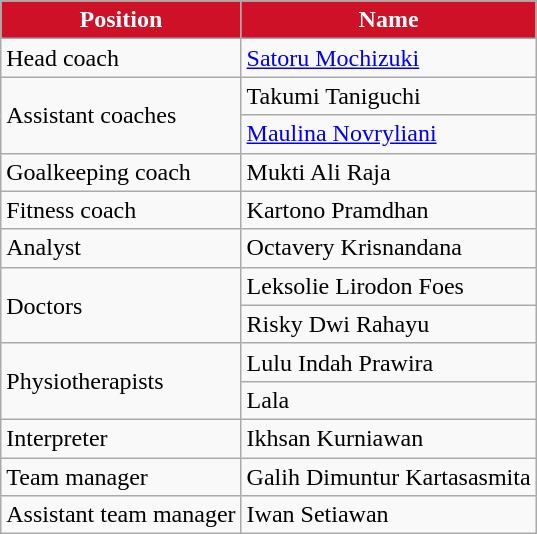<table class="wikitable">
<tr>
<th style="background: #CE1126; color: #FFFFFF; ">Position</th>
<th style="background: #CE1126; color: #FFFFFF; ">Name</th>
</tr>
<tr>
<td>Head coach</td>
<td> <a href='#'>Satoru Mochizuki</a></td>
</tr>
<tr>
<td rowspan="2">Assistant coaches</td>
<td> Takumi Taniguchi</td>
</tr>
<tr>
<td> <a href='#'>Maulina Novryliani</a></td>
</tr>
<tr>
<td>Goalkeeping coach</td>
<td> Mukti Ali Raja</td>
</tr>
<tr>
<td>Fitness coach</td>
<td> Kartono Pramdhan</td>
</tr>
<tr>
<td>Analyst</td>
<td> Octavery Krisnandana</td>
</tr>
<tr>
<td rowspan="2">Doctors</td>
<td> Leksolie Lirodon Foes</td>
</tr>
<tr>
<td> Risky Dwi Rahayu</td>
</tr>
<tr>
<td rowspan="2">Physiotherapists</td>
<td> Lulu Indah Prawira</td>
</tr>
<tr>
<td> Lala</td>
</tr>
<tr>
<td>Interpreter</td>
<td> Ikhsan Kurniawan</td>
</tr>
<tr>
<td>Team manager</td>
<td> Galih Dimuntur Kartasasmita</td>
</tr>
<tr>
<td>Assistant team manager</td>
<td> Iwan Setiawan</td>
</tr>
</table>
